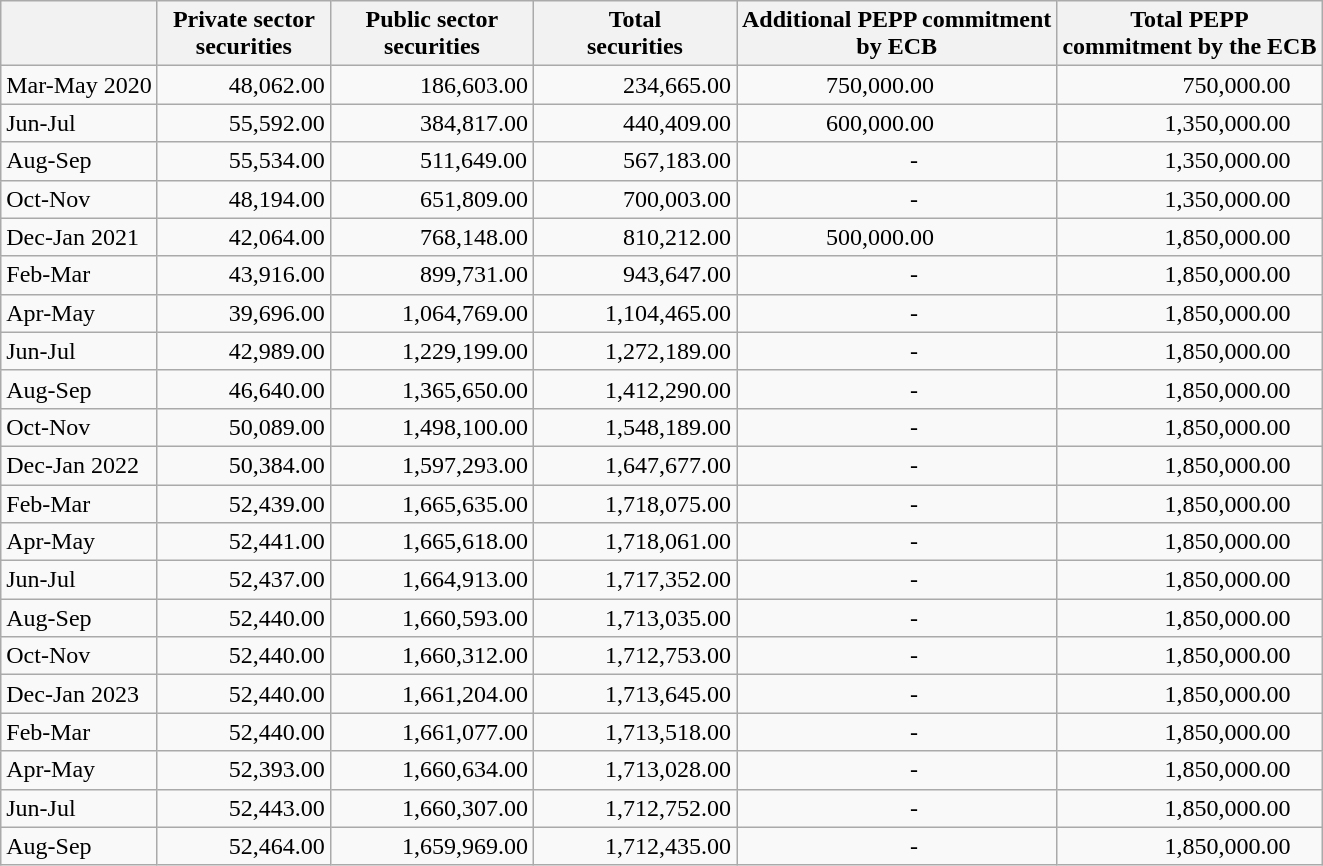<table class="wikitable">
<tr>
<th></th>
<th>Private sector<br>securities</th>
<th>Public sector<br>securities</th>
<th>Total<br>securities</th>
<th>Additional PEPP commitment<br>by ECB</th>
<th>Total PEPP<br>commitment by the ECB</th>
</tr>
<tr>
<td>Mar-May 2020</td>
<td>           48,062.00</td>
<td>              186,603.00</td>
<td>              234,665.00</td>
<td>              750,000.00</td>
<td>                    750,000.00</td>
</tr>
<tr>
<td>Jun-Jul</td>
<td>           55,592.00</td>
<td>              384,817.00</td>
<td>              440,409.00</td>
<td>              600,000.00</td>
<td>                 1,350,000.00</td>
</tr>
<tr>
<td>Aug-Sep</td>
<td>           55,534.00</td>
<td>              511,649.00</td>
<td>              567,183.00</td>
<td>                            -  </td>
<td>                 1,350,000.00</td>
</tr>
<tr>
<td>Oct-Nov</td>
<td>           48,194.00</td>
<td>              651,809.00</td>
<td>              700,003.00</td>
<td>                            -  </td>
<td>                 1,350,000.00</td>
</tr>
<tr>
<td>Dec-Jan 2021</td>
<td>           42,064.00</td>
<td>              768,148.00</td>
<td>              810,212.00</td>
<td>              500,000.00</td>
<td>                 1,850,000.00</td>
</tr>
<tr>
<td>Feb-Mar</td>
<td>           43,916.00</td>
<td>              899,731.00</td>
<td>              943,647.00</td>
<td>                            -  </td>
<td>                 1,850,000.00</td>
</tr>
<tr>
<td>Apr-May</td>
<td>           39,696.00</td>
<td>           1,064,769.00</td>
<td>           1,104,465.00</td>
<td>                            -  </td>
<td>                 1,850,000.00</td>
</tr>
<tr>
<td>Jun-Jul</td>
<td>           42,989.00</td>
<td>           1,229,199.00</td>
<td>           1,272,189.00</td>
<td>                            -  </td>
<td>                 1,850,000.00</td>
</tr>
<tr>
<td>Aug-Sep</td>
<td>           46,640.00</td>
<td>           1,365,650.00</td>
<td>           1,412,290.00</td>
<td>                            -  </td>
<td>                 1,850,000.00</td>
</tr>
<tr>
<td>Oct-Nov</td>
<td>           50,089.00</td>
<td>           1,498,100.00</td>
<td>           1,548,189.00</td>
<td>                            -  </td>
<td>                 1,850,000.00</td>
</tr>
<tr>
<td>Dec-Jan 2022</td>
<td>           50,384.00</td>
<td>           1,597,293.00</td>
<td>           1,647,677.00</td>
<td>                            -  </td>
<td>                 1,850,000.00</td>
</tr>
<tr>
<td>Feb-Mar</td>
<td>           52,439.00</td>
<td>           1,665,635.00</td>
<td>           1,718,075.00</td>
<td>                            -  </td>
<td>                 1,850,000.00</td>
</tr>
<tr>
<td>Apr-May</td>
<td>           52,441.00</td>
<td>           1,665,618.00</td>
<td>           1,718,061.00</td>
<td>                            -  </td>
<td>                 1,850,000.00</td>
</tr>
<tr>
<td>Jun-Jul</td>
<td>           52,437.00</td>
<td>           1,664,913.00</td>
<td>           1,717,352.00</td>
<td>                            -  </td>
<td>                 1,850,000.00</td>
</tr>
<tr>
<td>Aug-Sep</td>
<td>           52,440.00</td>
<td>           1,660,593.00</td>
<td>           1,713,035.00</td>
<td>                            -  </td>
<td>                 1,850,000.00</td>
</tr>
<tr>
<td>Oct-Nov</td>
<td>           52,440.00</td>
<td>           1,660,312.00</td>
<td>           1,712,753.00</td>
<td>                            -  </td>
<td>                 1,850,000.00</td>
</tr>
<tr>
<td>Dec-Jan 2023</td>
<td>           52,440.00</td>
<td>           1,661,204.00</td>
<td>           1,713,645.00</td>
<td>                            -  </td>
<td>                 1,850,000.00</td>
</tr>
<tr>
<td>Feb-Mar</td>
<td>           52,440.00</td>
<td>           1,661,077.00</td>
<td>           1,713,518.00</td>
<td>                            -  </td>
<td>                 1,850,000.00</td>
</tr>
<tr>
<td>Apr-May</td>
<td>           52,393.00</td>
<td>           1,660,634.00</td>
<td>           1,713,028.00</td>
<td>                            -  </td>
<td>                 1,850,000.00</td>
</tr>
<tr>
<td>Jun-Jul</td>
<td>           52,443.00</td>
<td>           1,660,307.00</td>
<td>           1,712,752.00</td>
<td>                            -  </td>
<td>                 1,850,000.00</td>
</tr>
<tr>
<td>Aug-Sep</td>
<td>           52,464.00</td>
<td>           1,659,969.00</td>
<td>           1,712,435.00</td>
<td>                            -  </td>
<td>                 1,850,000.00</td>
</tr>
</table>
